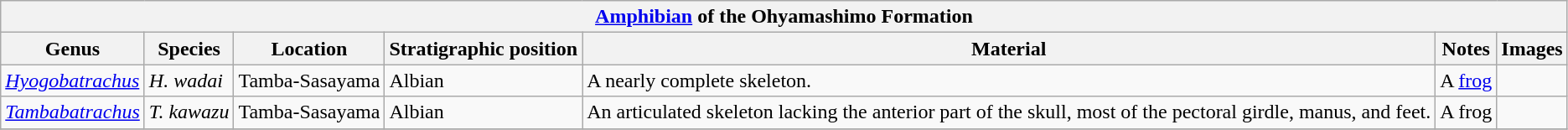<table class="wikitable" align="center">
<tr>
<th colspan="7" align="center"><a href='#'>Amphibian</a> of the Ohyamashimo Formation</th>
</tr>
<tr>
<th>Genus</th>
<th>Species</th>
<th>Location</th>
<th>Stratigraphic position</th>
<th>Material</th>
<th>Notes</th>
<th>Images</th>
</tr>
<tr>
<td><em><a href='#'>Hyogobatrachus</a></em></td>
<td><em>H. wadai</em></td>
<td>Tamba-Sasayama</td>
<td>Albian</td>
<td>A nearly complete skeleton.</td>
<td>A <a href='#'>frog</a></td>
<td></td>
</tr>
<tr>
<td><em><a href='#'>Tambabatrachus</a></em></td>
<td><em>T. kawazu</em></td>
<td>Tamba-Sasayama</td>
<td>Albian</td>
<td>An articulated skeleton lacking the anterior part of the skull, most of the pectoral girdle, manus, and feet.</td>
<td>A frog</td>
<td></td>
</tr>
<tr>
</tr>
</table>
